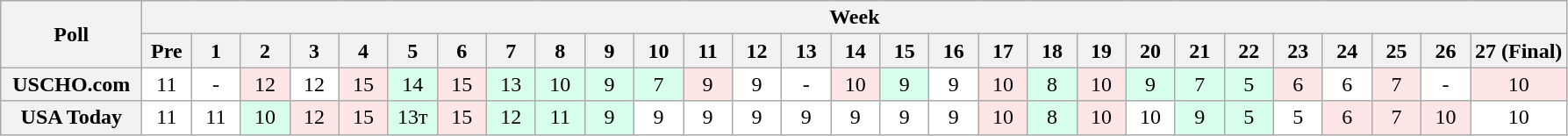<table class="wikitable" style="white-space:nowrap;">
<tr>
<th scope="col" width="100" rowspan="2">Poll</th>
<th colspan="28">Week</th>
</tr>
<tr>
<th scope="col" width="30">Pre</th>
<th scope="col" width="30">1</th>
<th scope="col" width="30">2</th>
<th scope="col" width="30">3</th>
<th scope="col" width="30">4</th>
<th scope="col" width="30">5</th>
<th scope="col" width="30">6</th>
<th scope="col" width="30">7</th>
<th scope="col" width="30">8</th>
<th scope="col" width="30">9</th>
<th scope="col" width="30">10</th>
<th scope="col" width="30">11</th>
<th scope="col" width="30">12</th>
<th scope="col" width="30">13</th>
<th scope="col" width="30">14</th>
<th scope="col" width="30">15</th>
<th scope="col" width="30">16</th>
<th scope="col" width="30">17</th>
<th scope="col" width="30">18</th>
<th scope="col" width="30">19</th>
<th scope="col" width="30">20</th>
<th scope="col" width="30">21</th>
<th scope="col" width="30">22</th>
<th scope="col" width="30">23</th>
<th scope="col" width="30">24</th>
<th scope="col" width="30">25</th>
<th scope="col" width="30">26</th>
<th scope="col" width="30">27 (Final)</th>
</tr>
<tr style="text-align:center;">
<th>USCHO.com</th>
<td bgcolor=FFFFFF>11</td>
<td bgcolor=FFFFFF>-</td>
<td bgcolor=FFE6E6>12</td>
<td bgcolor=FFFFFF>12</td>
<td bgcolor=FFE6E6>15</td>
<td bgcolor=D8FFEB>14</td>
<td bgcolor=FFE6E6>15</td>
<td bgcolor=D8FFEB>13</td>
<td bgcolor=D8FFEB>10</td>
<td bgcolor=D8FFEB>9</td>
<td bgcolor=D8FFEB>7</td>
<td bgcolor=FFE6E6>9</td>
<td bgcolor=FFFFFF>9</td>
<td bgcolor=FFFFFF>-</td>
<td bgcolor=FFE6E6>10</td>
<td bgcolor=D8FFEB>9</td>
<td bgcolor=FFFFFF>9</td>
<td bgcolor=FFE6E6>10</td>
<td bgcolor=D8FFEB>8</td>
<td bgcolor=FFE6E6>10</td>
<td bgcolor=D8FFEB>9</td>
<td bgcolor=D8FFEB>7</td>
<td bgcolor=D8FFEB>5</td>
<td bgcolor=FFE6E6>6</td>
<td bgcolor=FFFFFF>6</td>
<td bgcolor=FFE6E6>7</td>
<td bgcolor=FFFFFF>-</td>
<td bgcolor=FFE6E6>10</td>
</tr>
<tr style="text-align:center;">
<th>USA Today</th>
<td bgcolor=FFFFFF>11</td>
<td bgcolor=FFFFFF>11</td>
<td bgcolor=D8FFEB>10</td>
<td bgcolor=FFE6E6>12</td>
<td bgcolor=FFE6E6>15</td>
<td bgcolor=D8FFEB>13т</td>
<td bgcolor=FFE6E6>15</td>
<td bgcolor=D8FFEB>12</td>
<td bgcolor=D8FFEB>11</td>
<td bgcolor=D8FFEB>9</td>
<td bgcolor=FFFFFF>9</td>
<td bgcolor=FFFFFF>9</td>
<td bgcolor=FFFFFF>9</td>
<td bgcolor=FFFFFF>9</td>
<td bgcolor=FFFFFF>9</td>
<td bgcolor=FFFFFF>9</td>
<td bgcolor=FFFFFF>9</td>
<td bgcolor=FFE6E6>10</td>
<td bgcolor=D8FFEB>8</td>
<td bgcolor=FFE6E6>10</td>
<td bgcolor=FFFFFF>10</td>
<td bgcolor=D8FFEB>9</td>
<td bgcolor=D8FFEB>5</td>
<td bgcolor=FFFFFF>5</td>
<td bgcolor=FFE6E6>6</td>
<td bgcolor=FFE6E6>7</td>
<td bgcolor=FFE6E6>10</td>
<td bgcolor=FFFFFF>10</td>
</tr>
</table>
